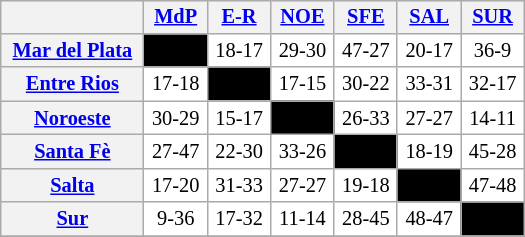<table align="left" width="350" cellspacing="0" cellpadding="3" style="background-color: #f9f9f9; font-size: 85%; text-align: center" class="wikitable">
<tr style="background:#00000;">
<th align="left"> </th>
<th><a href='#'>MdP</a></th>
<th><a href='#'>E-R</a></th>
<th><a href='#'>NOE</a></th>
<th><a href='#'>SFE</a></th>
<th><a href='#'>SAL</a></th>
<th><a href='#'>SUR</a></th>
</tr>
<tr ! style="background:#FFFFFF;">
<th><a href='#'>Mar del Plata</a></th>
<td style="background:#000000">––––</td>
<td>18-17</td>
<td>29-30</td>
<td>47-27</td>
<td>20-17</td>
<td>36-9</td>
</tr>
<tr ! style="background:#FFFFFF;">
<th><a href='#'>Entre Rios</a></th>
<td>17-18</td>
<td style="background:#000000">––––</td>
<td>17-15</td>
<td>30-22</td>
<td>33-31</td>
<td>32-17</td>
</tr>
<tr ! style="background:#FFFFFF;">
<th><a href='#'>Noroeste</a></th>
<td>30-29</td>
<td>15-17</td>
<td style="background:#000000">––––</td>
<td>26-33</td>
<td>27-27</td>
<td>14-11</td>
</tr>
<tr ! style="background:#FFFFFF;">
<th><a href='#'>Santa Fè</a></th>
<td>27-47</td>
<td>22-30</td>
<td>33-26</td>
<td style="background:#000000">––––</td>
<td>18-19</td>
<td>45-28</td>
</tr>
<tr ! style="background:#FFFFFF;">
<th><a href='#'>Salta</a></th>
<td>17-20</td>
<td>31-33</td>
<td>27-27</td>
<td>19-18</td>
<td style="background:#000000">––––</td>
<td>47-48</td>
</tr>
<tr ! style="background:#FFFFFF;">
<th><a href='#'>Sur</a></th>
<td>9-36</td>
<td>17-32</td>
<td>11-14</td>
<td>28-45</td>
<td>48-47</td>
<td style="background:#000000">––––</td>
</tr>
<tr>
</tr>
</table>
